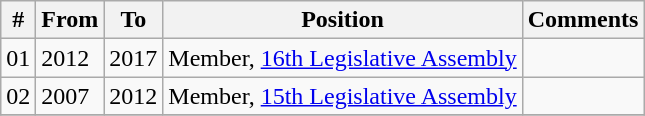<table class="wikitable sortable">
<tr>
<th>#</th>
<th>From</th>
<th>To</th>
<th>Position</th>
<th>Comments</th>
</tr>
<tr>
<td>01</td>
<td>2012</td>
<td>2017</td>
<td>Member, <a href='#'>16th Legislative Assembly</a></td>
<td></td>
</tr>
<tr>
<td>02</td>
<td>2007</td>
<td>2012</td>
<td>Member, <a href='#'>15th Legislative Assembly</a></td>
<td></td>
</tr>
<tr>
</tr>
</table>
